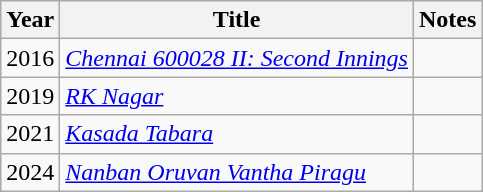<table class="wikitable sortable">
<tr>
<th scope="col">Year</th>
<th scope="col">Title</th>
<th scope="col" class="unsortable">Notes</th>
</tr>
<tr>
<td>2016</td>
<td><em><a href='#'>Chennai 600028 II: Second Innings</a></em></td>
<td></td>
</tr>
<tr>
<td>2019</td>
<td><em><a href='#'>RK Nagar</a></em></td>
<td></td>
</tr>
<tr>
<td>2021</td>
<td><em><a href='#'>Kasada Tabara</a></em></td>
<td></td>
</tr>
<tr>
<td>2024</td>
<td><em><a href='#'>Nanban Oruvan Vantha Piragu</a></em></td>
<td></td>
</tr>
</table>
